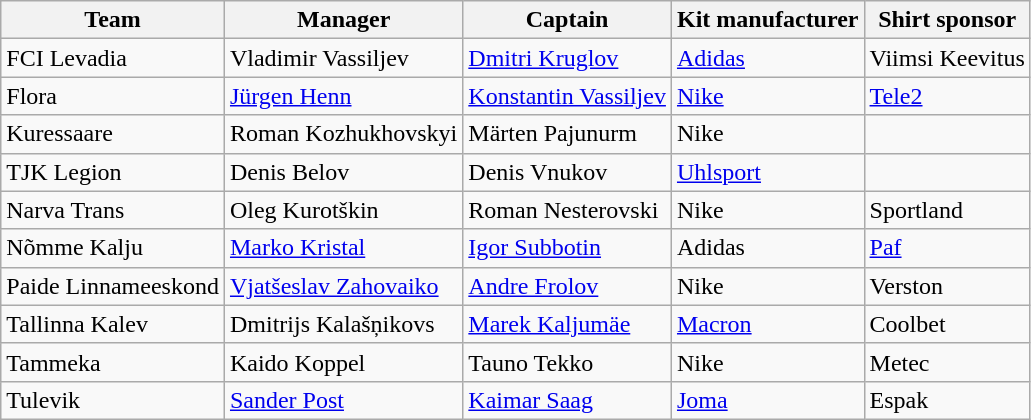<table class="wikitable sortable" style="text-align: left;">
<tr>
<th>Team</th>
<th>Manager</th>
<th>Captain</th>
<th>Kit manufacturer</th>
<th>Shirt sponsor</th>
</tr>
<tr>
<td>FCI Levadia</td>
<td> Vladimir Vassiljev</td>
<td> <a href='#'>Dmitri Kruglov</a></td>
<td><a href='#'>Adidas</a></td>
<td>Viimsi Keevitus</td>
</tr>
<tr>
<td>Flora</td>
<td> <a href='#'>Jürgen Henn</a></td>
<td> <a href='#'>Konstantin Vassiljev</a></td>
<td><a href='#'>Nike</a></td>
<td><a href='#'>Tele2</a></td>
</tr>
<tr>
<td>Kuressaare</td>
<td> Roman Kozhukhovskyi</td>
<td> Märten Pajunurm</td>
<td>Nike</td>
<td></td>
</tr>
<tr>
<td>TJK Legion</td>
<td> Denis Belov</td>
<td> Denis Vnukov</td>
<td><a href='#'>Uhlsport</a></td>
<td></td>
</tr>
<tr>
<td>Narva Trans</td>
<td> Oleg Kurotškin</td>
<td> Roman Nesterovski</td>
<td>Nike</td>
<td>Sportland</td>
</tr>
<tr>
<td>Nõmme Kalju</td>
<td> <a href='#'>Marko Kristal</a></td>
<td> <a href='#'>Igor Subbotin</a></td>
<td>Adidas</td>
<td><a href='#'>Paf</a></td>
</tr>
<tr>
<td>Paide Linnameeskond</td>
<td> <a href='#'>Vjatšeslav Zahovaiko</a></td>
<td> <a href='#'>Andre Frolov</a></td>
<td>Nike</td>
<td>Verston</td>
</tr>
<tr>
<td>Tallinna Kalev</td>
<td> Dmitrijs Kalašņikovs</td>
<td> <a href='#'>Marek Kaljumäe</a></td>
<td><a href='#'>Macron</a></td>
<td>Coolbet</td>
</tr>
<tr>
<td>Tammeka</td>
<td> Kaido Koppel</td>
<td> Tauno Tekko</td>
<td>Nike</td>
<td>Metec</td>
</tr>
<tr>
<td>Tulevik</td>
<td> <a href='#'>Sander Post</a></td>
<td> <a href='#'>Kaimar Saag</a></td>
<td><a href='#'>Joma</a></td>
<td>Espak</td>
</tr>
</table>
